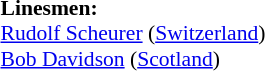<table width=50% style="font-size: 90%">
<tr>
<td><br><strong>Linesmen:</strong>
<br><a href='#'>Rudolf Scheurer</a> (<a href='#'>Switzerland</a>)
<br><a href='#'>Bob Davidson</a> (<a href='#'>Scotland</a>)</td>
</tr>
</table>
